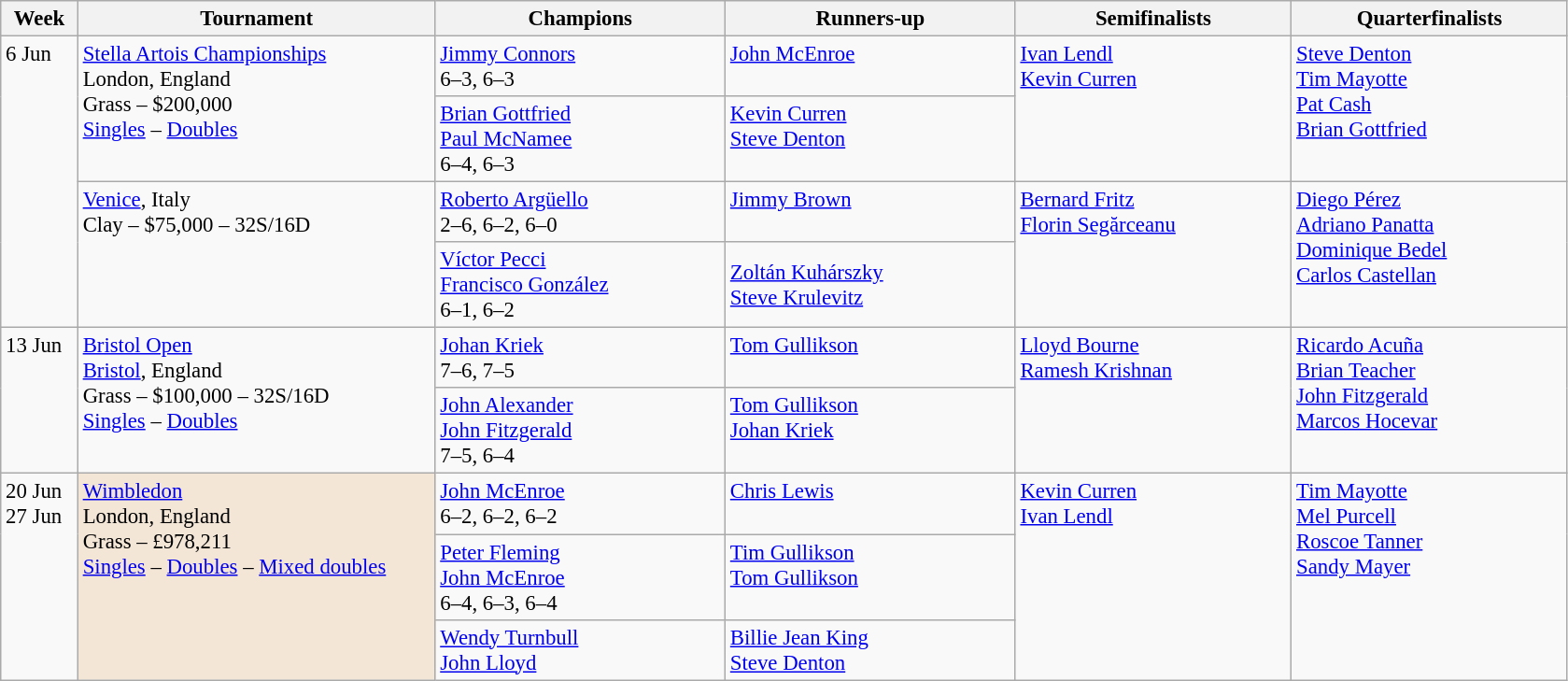<table class="wikitable" style="font-size:95%;">
<tr>
<th style="width:48px;">Week</th>
<th style="width:248px;">Tournament</th>
<th style="width:200px;">Champions</th>
<th style="width:200px;">Runners-up</th>
<th style="width:190px;">Semifinalists</th>
<th style="width:190px;">Quarterfinalists</th>
</tr>
<tr valign=top>
<td rowspan=4>6 Jun</td>
<td rowspan=2><a href='#'>Stella Artois Championships</a> <br> London, England <br> Grass – $200,000 <br> <a href='#'>Singles</a> – <a href='#'>Doubles</a></td>
<td> <a href='#'>Jimmy Connors</a> <br> 6–3, 6–3</td>
<td> <a href='#'>John McEnroe</a></td>
<td rowspan=2> <a href='#'>Ivan Lendl</a> <br>  <a href='#'>Kevin Curren</a></td>
<td rowspan=2> <a href='#'>Steve Denton</a> <br>  <a href='#'>Tim Mayotte</a> <br>  <a href='#'>Pat Cash</a> <br>  <a href='#'>Brian Gottfried</a></td>
</tr>
<tr valign=top>
<td> <a href='#'>Brian Gottfried</a> <br>  <a href='#'>Paul McNamee</a> <br> 6–4, 6–3</td>
<td> <a href='#'>Kevin Curren</a> <br>  <a href='#'>Steve Denton</a></td>
</tr>
<tr valign=top>
<td rowspan=2><a href='#'>Venice</a>, Italy <br> Clay – $75,000 – 32S/16D</td>
<td> <a href='#'>Roberto Argüello</a> <br> 2–6, 6–2, 6–0</td>
<td> <a href='#'>Jimmy Brown</a></td>
<td rowspan=2> <a href='#'>Bernard Fritz</a> <br>  <a href='#'>Florin Segărceanu</a></td>
<td rowspan=2> <a href='#'>Diego Pérez</a> <br>  <a href='#'>Adriano Panatta</a> <br>  <a href='#'>Dominique Bedel</a> <br>  <a href='#'>Carlos Castellan</a></td>
</tr>
<tr valign-top>
<td> <a href='#'>Víctor Pecci</a> <br>  <a href='#'>Francisco González</a> <br> 6–1, 6–2</td>
<td> <a href='#'>Zoltán Kuhárszky</a> <br>  <a href='#'>Steve Krulevitz</a></td>
</tr>
<tr valign=top>
<td rowspan=2>13 Jun</td>
<td rowspan=2><a href='#'>Bristol Open</a> <br> <a href='#'>Bristol</a>, England <br> Grass – $100,000 – 32S/16D <br> <a href='#'>Singles</a> – <a href='#'>Doubles</a></td>
<td> <a href='#'>Johan Kriek</a> <br> 7–6, 7–5</td>
<td> <a href='#'>Tom Gullikson</a></td>
<td rowspan=2> <a href='#'>Lloyd Bourne</a> <br>  <a href='#'>Ramesh Krishnan</a></td>
<td rowspan=2> <a href='#'>Ricardo Acuña</a> <br>  <a href='#'>Brian Teacher</a> <br>  <a href='#'>John Fitzgerald</a> <br>  <a href='#'>Marcos Hocevar</a></td>
</tr>
<tr valign=top>
<td> <a href='#'>John Alexander</a> <br>  <a href='#'>John Fitzgerald</a> <br> 7–5, 6–4</td>
<td> <a href='#'>Tom Gullikson</a> <br>  <a href='#'>Johan Kriek</a></td>
</tr>
<tr valign=top>
<td rowspan=3>20 Jun<br>27 Jun</td>
<td style="background:#f3e6d7;" rowspan=3><a href='#'>Wimbledon</a> <br> London, England <br> Grass – £978,211 <br> <a href='#'>Singles</a> – <a href='#'>Doubles</a> – <a href='#'>Mixed doubles</a></td>
<td> <a href='#'>John McEnroe</a> <br> 6–2, 6–2, 6–2</td>
<td> <a href='#'>Chris Lewis</a></td>
<td rowspan=3> <a href='#'>Kevin Curren</a> <br>  <a href='#'>Ivan Lendl</a></td>
<td rowspan=3> <a href='#'>Tim Mayotte</a> <br>  <a href='#'>Mel Purcell</a> <br>  <a href='#'>Roscoe Tanner</a> <br>  <a href='#'>Sandy Mayer</a></td>
</tr>
<tr valign=top>
<td> <a href='#'>Peter Fleming</a> <br>  <a href='#'>John McEnroe</a> <br> 6–4, 6–3, 6–4</td>
<td> <a href='#'>Tim Gullikson</a> <br>  <a href='#'>Tom Gullikson</a></td>
</tr>
<tr valign=top>
<td> <a href='#'>Wendy Turnbull</a> <br>  <a href='#'>John Lloyd</a></td>
<td> <a href='#'>Billie Jean King</a> <br>  <a href='#'>Steve Denton</a></td>
</tr>
</table>
